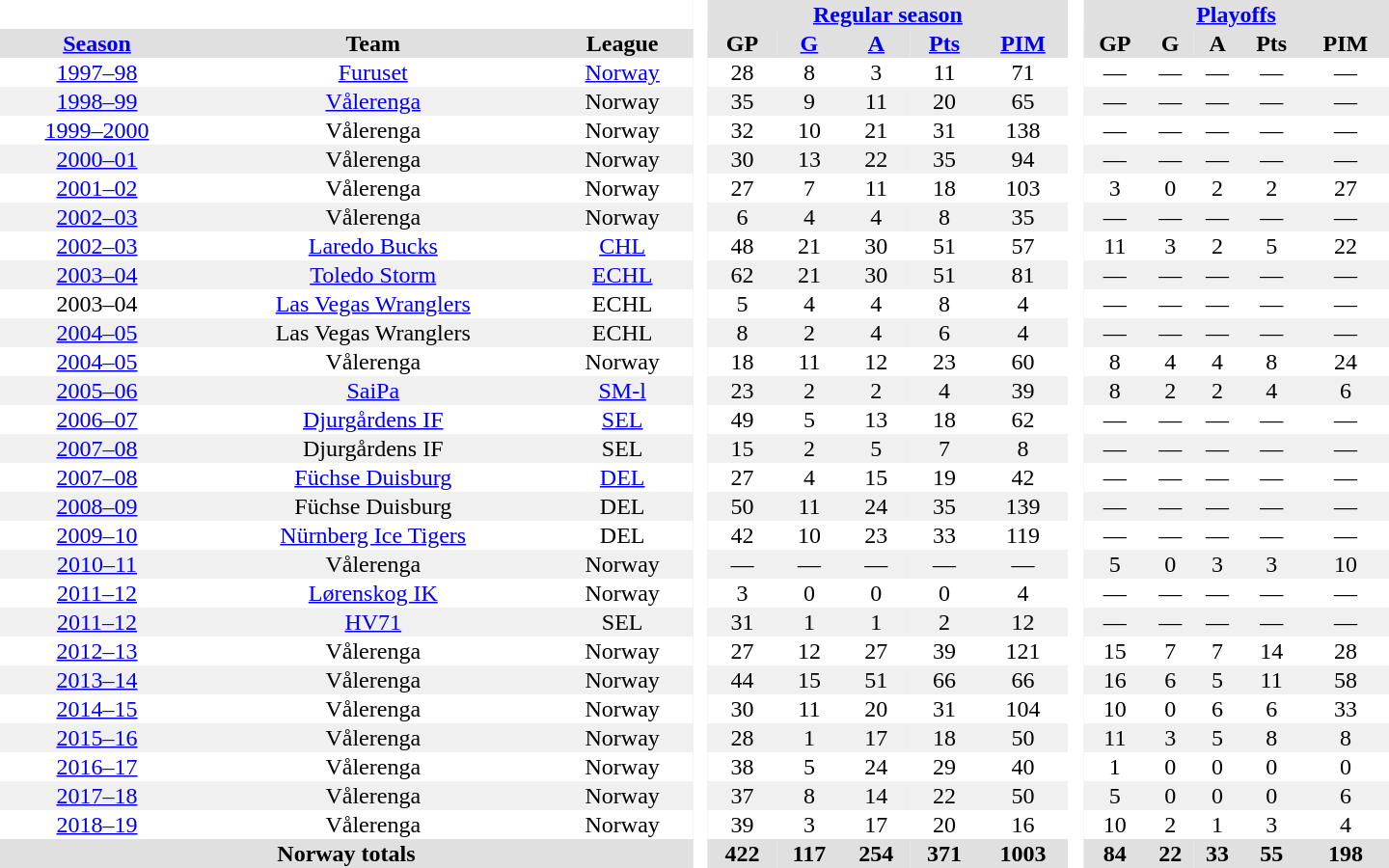<table border="0" cellpadding="1" cellspacing="0" style="text-align:center; width:60em">
<tr bgcolor="#e0e0e0">
<th colspan="3" bgcolor="#ffffff"> </th>
<th rowspan="99" bgcolor="#ffffff"> </th>
<th colspan="5"><a href='#'>Regular season</a></th>
<th rowspan="99" bgcolor="#ffffff"> </th>
<th colspan="5"><a href='#'>Playoffs</a></th>
</tr>
<tr bgcolor="#e0e0e0">
<th><a href='#'>Season</a></th>
<th>Team</th>
<th>League</th>
<th>GP</th>
<th><a href='#'>G</a></th>
<th><a href='#'>A</a></th>
<th><a href='#'>Pts</a></th>
<th><a href='#'>PIM</a></th>
<th>GP</th>
<th>G</th>
<th>A</th>
<th>Pts</th>
<th>PIM</th>
</tr>
<tr>
<td><a href='#'>1997–98</a></td>
<td><a href='#'>Furuset</a></td>
<td><a href='#'>Norway</a></td>
<td>28</td>
<td>8</td>
<td>3</td>
<td>11</td>
<td>71</td>
<td>—</td>
<td>—</td>
<td>—</td>
<td>—</td>
<td>—</td>
</tr>
<tr bgcolor="#f0f0f0">
<td><a href='#'>1998–99</a></td>
<td><a href='#'>Vålerenga</a></td>
<td>Norway</td>
<td>35</td>
<td>9</td>
<td>11</td>
<td>20</td>
<td>65</td>
<td>—</td>
<td>—</td>
<td>—</td>
<td>—</td>
<td>—</td>
</tr>
<tr>
<td><a href='#'>1999–2000</a></td>
<td>Vålerenga</td>
<td>Norway</td>
<td>32</td>
<td>10</td>
<td>21</td>
<td>31</td>
<td>138</td>
<td>—</td>
<td>—</td>
<td>—</td>
<td>—</td>
<td>—</td>
</tr>
<tr bgcolor="#f0f0f0">
<td><a href='#'>2000–01</a></td>
<td>Vålerenga</td>
<td>Norway</td>
<td>30</td>
<td>13</td>
<td>22</td>
<td>35</td>
<td>94</td>
<td>—</td>
<td>—</td>
<td>—</td>
<td>—</td>
<td>—</td>
</tr>
<tr>
<td><a href='#'>2001–02</a></td>
<td>Vålerenga</td>
<td>Norway</td>
<td>27</td>
<td>7</td>
<td>11</td>
<td>18</td>
<td>103</td>
<td>3</td>
<td>0</td>
<td>2</td>
<td>2</td>
<td>27</td>
</tr>
<tr bgcolor="#f0f0f0">
<td><a href='#'>2002–03</a></td>
<td>Vålerenga</td>
<td>Norway</td>
<td>6</td>
<td>4</td>
<td>4</td>
<td>8</td>
<td>35</td>
<td>—</td>
<td>—</td>
<td>—</td>
<td>—</td>
<td>—</td>
</tr>
<tr>
<td><a href='#'>2002–03</a></td>
<td><a href='#'>Laredo Bucks</a></td>
<td><a href='#'>CHL</a></td>
<td>48</td>
<td>21</td>
<td>30</td>
<td>51</td>
<td>57</td>
<td>11</td>
<td>3</td>
<td>2</td>
<td>5</td>
<td>22</td>
</tr>
<tr bgcolor="#f0f0f0">
<td><a href='#'>2003–04</a></td>
<td><a href='#'>Toledo Storm</a></td>
<td><a href='#'>ECHL</a></td>
<td>62</td>
<td>21</td>
<td>30</td>
<td>51</td>
<td>81</td>
<td>—</td>
<td>—</td>
<td>—</td>
<td>—</td>
<td>—</td>
</tr>
<tr>
<td>2003–04</td>
<td><a href='#'>Las Vegas Wranglers</a></td>
<td>ECHL</td>
<td>5</td>
<td>4</td>
<td>4</td>
<td>8</td>
<td>4</td>
<td>—</td>
<td>—</td>
<td>—</td>
<td>—</td>
<td>—</td>
</tr>
<tr bgcolor="#f0f0f0">
<td><a href='#'>2004–05</a></td>
<td>Las Vegas Wranglers</td>
<td>ECHL</td>
<td>8</td>
<td>2</td>
<td>4</td>
<td>6</td>
<td>4</td>
<td>—</td>
<td>—</td>
<td>—</td>
<td>—</td>
<td>—</td>
</tr>
<tr>
<td><a href='#'>2004–05</a></td>
<td>Vålerenga</td>
<td>Norway</td>
<td>18</td>
<td>11</td>
<td>12</td>
<td>23</td>
<td>60</td>
<td>8</td>
<td>4</td>
<td>4</td>
<td>8</td>
<td>24</td>
</tr>
<tr bgcolor="#f0f0f0">
<td><a href='#'>2005–06</a></td>
<td><a href='#'>SaiPa</a></td>
<td><a href='#'>SM-l</a></td>
<td>23</td>
<td>2</td>
<td>2</td>
<td>4</td>
<td>39</td>
<td>8</td>
<td>2</td>
<td>2</td>
<td>4</td>
<td>6</td>
</tr>
<tr>
<td><a href='#'>2006–07</a></td>
<td><a href='#'>Djurgårdens IF</a></td>
<td><a href='#'>SEL</a></td>
<td>49</td>
<td>5</td>
<td>13</td>
<td>18</td>
<td>62</td>
<td>—</td>
<td>—</td>
<td>—</td>
<td>—</td>
<td>—</td>
</tr>
<tr bgcolor="#f0f0f0">
<td><a href='#'>2007–08</a></td>
<td>Djurgårdens IF</td>
<td>SEL</td>
<td>15</td>
<td>2</td>
<td>5</td>
<td>7</td>
<td>8</td>
<td>—</td>
<td>—</td>
<td>—</td>
<td>—</td>
<td>—</td>
</tr>
<tr>
<td><a href='#'>2007–08</a></td>
<td><a href='#'>Füchse Duisburg</a></td>
<td><a href='#'>DEL</a></td>
<td>27</td>
<td>4</td>
<td>15</td>
<td>19</td>
<td>42</td>
<td>—</td>
<td>—</td>
<td>—</td>
<td>—</td>
<td>—</td>
</tr>
<tr bgcolor="#f0f0f0">
<td><a href='#'>2008–09</a></td>
<td>Füchse Duisburg</td>
<td>DEL</td>
<td>50</td>
<td>11</td>
<td>24</td>
<td>35</td>
<td>139</td>
<td>—</td>
<td>—</td>
<td>—</td>
<td>—</td>
<td>—</td>
</tr>
<tr>
<td><a href='#'>2009–10</a></td>
<td><a href='#'>Nürnberg Ice Tigers</a></td>
<td>DEL</td>
<td>42</td>
<td>10</td>
<td>23</td>
<td>33</td>
<td>119</td>
<td>—</td>
<td>—</td>
<td>—</td>
<td>—</td>
<td>—</td>
</tr>
<tr bgcolor="#f0f0f0">
<td><a href='#'>2010–11</a></td>
<td>Vålerenga</td>
<td>Norway</td>
<td>—</td>
<td>—</td>
<td>—</td>
<td>—</td>
<td>—</td>
<td>5</td>
<td>0</td>
<td>3</td>
<td>3</td>
<td>10</td>
</tr>
<tr>
<td><a href='#'>2011–12</a></td>
<td><a href='#'>Lørenskog IK</a></td>
<td>Norway</td>
<td>3</td>
<td>0</td>
<td>0</td>
<td>0</td>
<td>4</td>
<td>—</td>
<td>—</td>
<td>—</td>
<td>—</td>
<td>—</td>
</tr>
<tr bgcolor="#f0f0f0">
<td><a href='#'>2011–12</a></td>
<td><a href='#'>HV71</a></td>
<td>SEL</td>
<td>31</td>
<td>1</td>
<td>1</td>
<td>2</td>
<td>12</td>
<td>—</td>
<td>—</td>
<td>—</td>
<td>—</td>
<td>—</td>
</tr>
<tr>
<td><a href='#'>2012–13</a></td>
<td>Vålerenga</td>
<td>Norway</td>
<td>27</td>
<td>12</td>
<td>27</td>
<td>39</td>
<td>121</td>
<td>15</td>
<td>7</td>
<td>7</td>
<td>14</td>
<td>28</td>
</tr>
<tr bgcolor="#f0f0f0">
<td><a href='#'>2013–14</a></td>
<td>Vålerenga</td>
<td>Norway</td>
<td>44</td>
<td>15</td>
<td>51</td>
<td>66</td>
<td>66</td>
<td>16</td>
<td>6</td>
<td>5</td>
<td>11</td>
<td>58</td>
</tr>
<tr>
<td><a href='#'>2014–15</a></td>
<td>Vålerenga</td>
<td>Norway</td>
<td>30</td>
<td>11</td>
<td>20</td>
<td>31</td>
<td>104</td>
<td>10</td>
<td>0</td>
<td>6</td>
<td>6</td>
<td>33</td>
</tr>
<tr bgcolor="#f0f0f0">
<td><a href='#'>2015–16</a></td>
<td>Vålerenga</td>
<td>Norway</td>
<td>28</td>
<td>1</td>
<td>17</td>
<td>18</td>
<td>50</td>
<td>11</td>
<td>3</td>
<td>5</td>
<td>8</td>
<td>8</td>
</tr>
<tr>
<td><a href='#'>2016–17</a></td>
<td>Vålerenga</td>
<td>Norway</td>
<td>38</td>
<td>5</td>
<td>24</td>
<td>29</td>
<td>40</td>
<td>1</td>
<td>0</td>
<td>0</td>
<td>0</td>
<td>0</td>
</tr>
<tr bgcolor="#f0f0f0">
<td><a href='#'>2017–18</a></td>
<td>Vålerenga</td>
<td>Norway</td>
<td>37</td>
<td>8</td>
<td>14</td>
<td>22</td>
<td>50</td>
<td>5</td>
<td>0</td>
<td>0</td>
<td>0</td>
<td>6</td>
</tr>
<tr>
<td><a href='#'>2018–19</a></td>
<td>Vålerenga</td>
<td>Norway</td>
<td>39</td>
<td>3</td>
<td>17</td>
<td>20</td>
<td>16</td>
<td>10</td>
<td>2</td>
<td>1</td>
<td>3</td>
<td>4</td>
</tr>
<tr bgcolor="#e0e0e0">
<th colspan="3">Norway totals</th>
<th>422</th>
<th>117</th>
<th>254</th>
<th>371</th>
<th>1003</th>
<th>84</th>
<th>22</th>
<th>33</th>
<th>55</th>
<th>198</th>
</tr>
</table>
